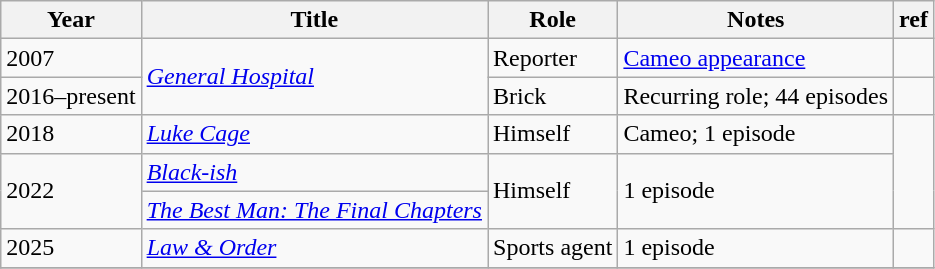<table class="wikitable sortable">
<tr>
<th>Year</th>
<th>Title</th>
<th>Role</th>
<th>Notes</th>
<th>ref</th>
</tr>
<tr>
<td>2007</td>
<td rowspan="2"><em><a href='#'>General Hospital</a></em></td>
<td>Reporter</td>
<td><a href='#'>Cameo appearance</a></td>
<td></td>
</tr>
<tr>
<td>2016–present</td>
<td>Brick</td>
<td>Recurring role; 44 episodes</td>
<td></td>
</tr>
<tr>
<td>2018</td>
<td><em><a href='#'>Luke Cage</a></em></td>
<td>Himself</td>
<td>Cameo; 1 episode</td>
<td rowspan=3></td>
</tr>
<tr>
<td rowspan=2>2022</td>
<td><em><a href='#'>Black-ish</a></em></td>
<td rowspan=2>Himself</td>
<td rowspan=2>1 episode</td>
</tr>
<tr>
<td><em><a href='#'>The Best Man: The Final Chapters</a></em></td>
</tr>
<tr>
<td rowspan=1>2025</td>
<td><em><a href='#'>Law & Order</a></em></td>
<td rowspan=1>Sports agent</td>
<td>1 episode</td>
<td rowspan=1></td>
</tr>
<tr>
</tr>
</table>
